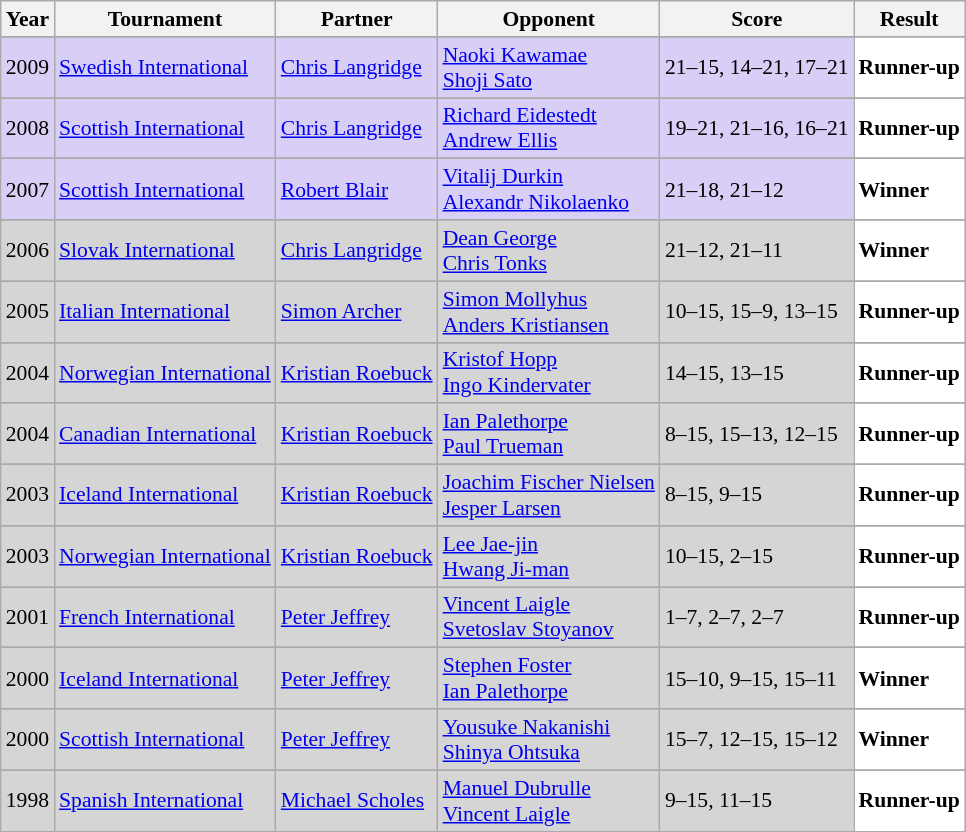<table class="sortable wikitable" style="font-size: 90%;">
<tr>
<th>Year</th>
<th>Tournament</th>
<th>Partner</th>
<th>Opponent</th>
<th>Score</th>
<th>Result</th>
</tr>
<tr>
</tr>
<tr style="background:#D8CEF6">
<td align="center">2009</td>
<td align="left"><a href='#'>Swedish International</a></td>
<td align="left"> <a href='#'>Chris Langridge</a></td>
<td align="left"> <a href='#'>Naoki Kawamae</a><br> <a href='#'>Shoji Sato</a></td>
<td align="left">21–15, 14–21, 17–21</td>
<td style="text-align:left; background:white"> <strong>Runner-up</strong></td>
</tr>
<tr>
</tr>
<tr style="background:#D8CEF6">
<td align="center">2008</td>
<td align="left"><a href='#'>Scottish International</a></td>
<td align="left"> <a href='#'>Chris Langridge</a></td>
<td align="left"> <a href='#'>Richard Eidestedt</a><br> <a href='#'>Andrew Ellis</a></td>
<td align="left">19–21, 21–16, 16–21</td>
<td style="text-align:left; background:white"> <strong>Runner-up</strong></td>
</tr>
<tr>
</tr>
<tr style="background:#D8CEF6">
<td align="center">2007</td>
<td align="left"><a href='#'>Scottish International</a></td>
<td align="left"> <a href='#'>Robert Blair</a></td>
<td align="left"> <a href='#'>Vitalij Durkin</a><br> <a href='#'>Alexandr Nikolaenko</a></td>
<td align="left">21–18, 21–12</td>
<td style="text-align:left; background:white"> <strong>Winner</strong></td>
</tr>
<tr>
</tr>
<tr style="background:#D5D5D5">
<td align="center">2006</td>
<td align="left"><a href='#'>Slovak International</a></td>
<td align="left"> <a href='#'>Chris Langridge</a></td>
<td align="left"> <a href='#'>Dean George</a><br> <a href='#'>Chris Tonks</a></td>
<td align="left">21–12, 21–11</td>
<td style="text-align:left; background:white"> <strong>Winner</strong></td>
</tr>
<tr>
</tr>
<tr style="background:#D5D5D5">
<td align="center">2005</td>
<td align="left"><a href='#'>Italian International</a></td>
<td align="left"> <a href='#'>Simon Archer</a></td>
<td align="left"> <a href='#'>Simon Mollyhus</a><br> <a href='#'>Anders Kristiansen</a></td>
<td align="left">10–15, 15–9, 13–15</td>
<td style="text-align:left; background:white"> <strong>Runner-up</strong></td>
</tr>
<tr>
</tr>
<tr style="background:#D5D5D5">
<td align="center">2004</td>
<td align="left"><a href='#'>Norwegian International</a></td>
<td align="left"> <a href='#'>Kristian Roebuck</a></td>
<td align="left"> <a href='#'>Kristof Hopp</a><br> <a href='#'>Ingo Kindervater</a></td>
<td align="left">14–15, 13–15</td>
<td style="text-align:left; background:white"> <strong>Runner-up</strong></td>
</tr>
<tr>
</tr>
<tr style="background:#D5D5D5">
<td align="center">2004</td>
<td align="left"><a href='#'>Canadian International</a></td>
<td align="left"> <a href='#'>Kristian Roebuck</a></td>
<td align="left"> <a href='#'>Ian Palethorpe</a><br> <a href='#'>Paul Trueman</a></td>
<td align="left">8–15, 15–13, 12–15</td>
<td style="text-align:left; background:white"> <strong>Runner-up</strong></td>
</tr>
<tr>
</tr>
<tr style="background:#D5D5D5">
<td align="center">2003</td>
<td align="left"><a href='#'>Iceland International</a></td>
<td align="left"> <a href='#'>Kristian Roebuck</a></td>
<td align="left"> <a href='#'>Joachim Fischer Nielsen</a><br> <a href='#'>Jesper Larsen</a></td>
<td align="left">8–15, 9–15</td>
<td style="text-align:left; background:white"> <strong>Runner-up</strong></td>
</tr>
<tr>
</tr>
<tr style="background:#D5D5D5">
<td align="center">2003</td>
<td align="left"><a href='#'>Norwegian International</a></td>
<td align="left"> <a href='#'>Kristian Roebuck</a></td>
<td align="left"> <a href='#'>Lee Jae-jin</a><br> <a href='#'>Hwang Ji-man</a></td>
<td align="left">10–15, 2–15</td>
<td style="text-align:left; background:white"> <strong>Runner-up</strong></td>
</tr>
<tr>
</tr>
<tr style="background:#D5D5D5">
<td align="center">2001</td>
<td align="left"><a href='#'>French International</a></td>
<td align="left"> <a href='#'>Peter Jeffrey</a></td>
<td align="left"> <a href='#'>Vincent Laigle</a><br> <a href='#'>Svetoslav Stoyanov</a></td>
<td align="left">1–7, 2–7, 2–7</td>
<td style="text-align:left; background:white"> <strong>Runner-up</strong></td>
</tr>
<tr>
</tr>
<tr style="background:#D5D5D5">
<td align="center">2000</td>
<td align="left"><a href='#'>Iceland International</a></td>
<td align="left"> <a href='#'>Peter Jeffrey</a></td>
<td align="left"> <a href='#'>Stephen Foster</a><br> <a href='#'>Ian Palethorpe</a></td>
<td align="left">15–10, 9–15, 15–11</td>
<td style="text-align:left; background:white"> <strong>Winner</strong></td>
</tr>
<tr>
</tr>
<tr style="background:#D5D5D5">
<td align="center">2000</td>
<td align="left"><a href='#'>Scottish International</a></td>
<td align="left"> <a href='#'>Peter Jeffrey</a></td>
<td align="left"> <a href='#'>Yousuke Nakanishi</a><br> <a href='#'>Shinya Ohtsuka</a></td>
<td align="left">15–7, 12–15, 15–12</td>
<td style="text-align:left; background:white"> <strong>Winner</strong></td>
</tr>
<tr>
</tr>
<tr style="background:#D5D5D5">
<td align="center">1998</td>
<td align="left"><a href='#'>Spanish International</a></td>
<td align="left"> <a href='#'>Michael Scholes</a></td>
<td align="left"> <a href='#'>Manuel Dubrulle</a><br> <a href='#'>Vincent Laigle</a></td>
<td align="left">9–15, 11–15</td>
<td style="text-align:left; background:white"> <strong>Runner-up</strong></td>
</tr>
</table>
